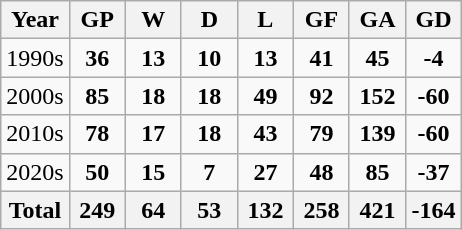<table class="wikitable" style="text-align: center">
<tr>
<th>Year</th>
<th width="30">GP</th>
<th width="30">W</th>
<th width="30">D</th>
<th width="30">L</th>
<th width="30">GF</th>
<th width="30">GA</th>
<th width="30">GD</th>
</tr>
<tr>
<td>1990s</td>
<td><strong>36</strong></td>
<td><strong>13</strong></td>
<td><strong>10</strong></td>
<td><strong>13</strong></td>
<td><strong>41</strong></td>
<td><strong>45</strong></td>
<td><strong>-4</strong></td>
</tr>
<tr>
<td>2000s</td>
<td><strong>85</strong></td>
<td><strong>18</strong></td>
<td><strong>18</strong></td>
<td><strong>49</strong></td>
<td><strong>92</strong></td>
<td><strong>152</strong></td>
<td><strong>-60</strong></td>
</tr>
<tr>
<td>2010s</td>
<td><strong>78</strong></td>
<td><strong>17</strong></td>
<td><strong>18</strong></td>
<td><strong>43</strong></td>
<td><strong>79</strong></td>
<td><strong>139</strong></td>
<td><strong>-60</strong></td>
</tr>
<tr>
<td>2020s</td>
<td><strong>50</strong></td>
<td><strong>15</strong></td>
<td><strong>7</strong></td>
<td><strong>27</strong></td>
<td><strong>48</strong></td>
<td><strong>85</strong></td>
<td><strong>-37</strong></td>
</tr>
<tr>
<th>Total</th>
<th><strong>249</strong></th>
<th><strong>64</strong></th>
<th><strong>53</strong></th>
<th><strong>132</strong></th>
<th><strong>258</strong></th>
<th><strong>421</strong></th>
<th><strong>-164</strong></th>
</tr>
</table>
